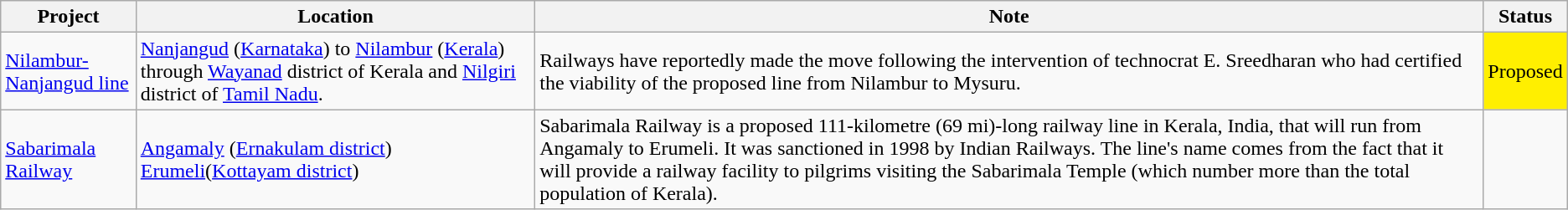<table class="wikitable">
<tr>
<th>Project</th>
<th>Location</th>
<th>Note</th>
<th>Status</th>
</tr>
<tr>
<td><a href='#'>Nilambur-Nanjangud line</a></td>
<td><a href='#'>Nanjangud</a> (<a href='#'>Karnataka</a>) to <a href='#'>Nilambur</a> (<a href='#'>Kerala</a>) through <a href='#'>Wayanad</a> district of Kerala and <a href='#'>Nilgiri</a> district of <a href='#'>Tamil Nadu</a>.</td>
<td>Railways have reportedly made the move following the intervention of technocrat E. Sreedharan who had certified the viability of the proposed line from Nilambur to Mysuru.</td>
<td style="background-color:#FFEF00;">Proposed</td>
</tr>
<tr>
<td><a href='#'>Sabarimala Railway</a></td>
<td><a href='#'>Angamaly</a> (<a href='#'>Ernakulam district</a>)<br><a href='#'>Erumeli</a>(<a href='#'>Kottayam district</a>)</td>
<td>Sabarimala Railway is a proposed 111-kilometre (69 mi)-long railway line in Kerala, India, that will run from Angamaly to Erumeli. It was sanctioned in 1998 by Indian Railways. The line's name comes from the fact that it will provide a railway facility to pilgrims visiting the Sabarimala Temple (which number more than the total population of Kerala).</td>
<td></td>
</tr>
</table>
